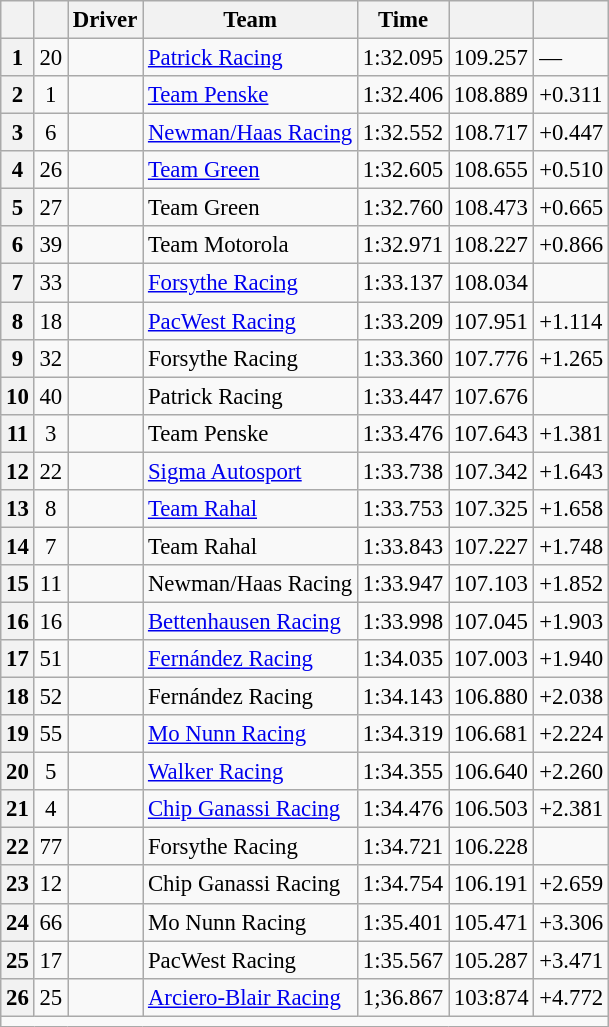<table class="wikitable sortable" style="font-size: 95%;">
<tr>
<th scope="col"></th>
<th scope="col"></th>
<th scope="col">Driver</th>
<th scope="col">Team</th>
<th scope="col">Time</th>
<th scope="col"></th>
<th scope="col"></th>
</tr>
<tr>
<th scope="row">1</th>
<td align="center">20</td>
<td></td>
<td><a href='#'>Patrick Racing</a></td>
<td>1:32.095</td>
<td>109.257</td>
<td>—</td>
</tr>
<tr>
<th scope="row">2</th>
<td align="center">1</td>
<td></td>
<td><a href='#'>Team Penske</a></td>
<td>1:32.406</td>
<td>108.889</td>
<td>+0.311</td>
</tr>
<tr>
<th scope="row">3</th>
<td align="center">6</td>
<td></td>
<td><a href='#'>Newman/Haas Racing</a></td>
<td>1:32.552</td>
<td>108.717</td>
<td>+0.447</td>
</tr>
<tr>
<th scope="row">4</th>
<td align="center">26</td>
<td></td>
<td><a href='#'>Team Green</a></td>
<td>1:32.605</td>
<td>108.655</td>
<td>+0.510</td>
</tr>
<tr>
<th scope="row">5</th>
<td align="center">27</td>
<td></td>
<td>Team Green</td>
<td>1:32.760</td>
<td>108.473</td>
<td>+0.665</td>
</tr>
<tr>
<th scope="row">6</th>
<td align="center">39</td>
<td></td>
<td>Team Motorola</td>
<td>1:32.971</td>
<td>108.227</td>
<td>+0.866</td>
</tr>
<tr>
<th scope="row">7</th>
<td align="center">33</td>
<td></td>
<td><a href='#'>Forsythe Racing</a></td>
<td>1:33.137</td>
<td>108.034</td>
<td></td>
</tr>
<tr>
<th scope="row">8</th>
<td align="center">18</td>
<td></td>
<td><a href='#'>PacWest Racing</a></td>
<td>1:33.209</td>
<td>107.951</td>
<td>+1.114</td>
</tr>
<tr>
<th scope="row">9</th>
<td align="center">32</td>
<td></td>
<td>Forsythe Racing</td>
<td>1:33.360</td>
<td>107.776</td>
<td>+1.265</td>
</tr>
<tr>
<th scope="row">10</th>
<td align="center">40</td>
<td></td>
<td>Patrick Racing</td>
<td>1:33.447</td>
<td>107.676</td>
<td></td>
</tr>
<tr>
<th scope="row">11</th>
<td align="center">3</td>
<td></td>
<td>Team Penske</td>
<td>1:33.476</td>
<td>107.643</td>
<td>+1.381</td>
</tr>
<tr>
<th scope="row">12</th>
<td align="center">22</td>
<td></td>
<td><a href='#'>Sigma Autosport</a></td>
<td>1:33.738</td>
<td>107.342</td>
<td>+1.643</td>
</tr>
<tr>
<th scope="row">13</th>
<td align="center">8</td>
<td></td>
<td><a href='#'>Team Rahal</a></td>
<td>1:33.753</td>
<td>107.325</td>
<td>+1.658</td>
</tr>
<tr>
<th scope="row">14</th>
<td align="center">7</td>
<td></td>
<td>Team Rahal</td>
<td>1:33.843</td>
<td>107.227</td>
<td>+1.748</td>
</tr>
<tr>
<th scope="row">15</th>
<td align="center">11</td>
<td></td>
<td>Newman/Haas Racing</td>
<td>1:33.947</td>
<td>107.103</td>
<td>+1.852</td>
</tr>
<tr>
<th scope="row">16</th>
<td align="center">16</td>
<td></td>
<td><a href='#'>Bettenhausen Racing</a></td>
<td>1:33.998</td>
<td>107.045</td>
<td>+1.903</td>
</tr>
<tr>
<th scope="row">17</th>
<td align="center">51</td>
<td></td>
<td><a href='#'>Fernández Racing</a></td>
<td>1:34.035</td>
<td>107.003</td>
<td>+1.940</td>
</tr>
<tr>
<th scope="row">18</th>
<td align="center">52</td>
<td></td>
<td>Fernández Racing</td>
<td>1:34.143</td>
<td>106.880</td>
<td>+2.038</td>
</tr>
<tr>
<th scope="row">19</th>
<td align="center">55</td>
<td></td>
<td><a href='#'>Mo Nunn Racing</a></td>
<td>1:34.319</td>
<td>106.681</td>
<td>+2.224</td>
</tr>
<tr>
<th scope="row">20</th>
<td align="center">5</td>
<td></td>
<td><a href='#'>Walker Racing</a></td>
<td>1:34.355</td>
<td>106.640</td>
<td>+2.260</td>
</tr>
<tr>
<th scope="row">21</th>
<td align="center">4</td>
<td></td>
<td><a href='#'>Chip Ganassi Racing</a></td>
<td>1:34.476</td>
<td>106.503</td>
<td>+2.381</td>
</tr>
<tr>
<th scope="row">22</th>
<td align="center">77</td>
<td></td>
<td>Forsythe Racing</td>
<td>1:34.721</td>
<td>106.228</td>
<td></td>
</tr>
<tr>
<th scope="row">23</th>
<td align="center">12</td>
<td></td>
<td>Chip Ganassi Racing</td>
<td>1:34.754</td>
<td>106.191</td>
<td>+2.659</td>
</tr>
<tr>
<th scope="row">24</th>
<td align="center">66</td>
<td></td>
<td>Mo Nunn Racing</td>
<td>1:35.401</td>
<td>105.471</td>
<td>+3.306</td>
</tr>
<tr>
<th scope="row">25</th>
<td align="center">17</td>
<td></td>
<td>PacWest Racing</td>
<td>1:35.567</td>
<td>105.287</td>
<td>+3.471</td>
</tr>
<tr>
<th scope="row">26</th>
<td align="center">25</td>
<td></td>
<td><a href='#'>Arciero-Blair Racing</a></td>
<td>1;36.867</td>
<td>103:874</td>
<td>+4.772</td>
</tr>
<tr class="unsortable">
<td colspan="8"></td>
</tr>
</table>
